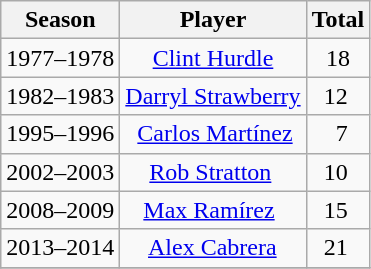<table class="wikitable">
<tr>
<th>Season</th>
<th>Player</th>
<th>Total</th>
</tr>
<tr align=center>
<td>1977–1978</td>
<td><a href='#'>Clint Hurdle</a></td>
<td>18</td>
</tr>
<tr>
<td>1982–1983</td>
<td><a href='#'>Darryl Strawberry</a></td>
<td>  12</td>
</tr>
<tr>
<td>1995–1996</td>
<td>  <a href='#'>Carlos Martínez</a></td>
<td>    7</td>
</tr>
<tr>
<td>2002–2003</td>
<td>    <a href='#'>Rob Stratton</a></td>
<td>  10</td>
</tr>
<tr>
<td>2008–2009</td>
<td>   <a href='#'>Max Ramírez</a></td>
<td>  15</td>
</tr>
<tr>
<td>2013–2014</td>
<td>    <a href='#'>Alex Cabrera</a></td>
<td>  21</td>
</tr>
<tr>
</tr>
</table>
